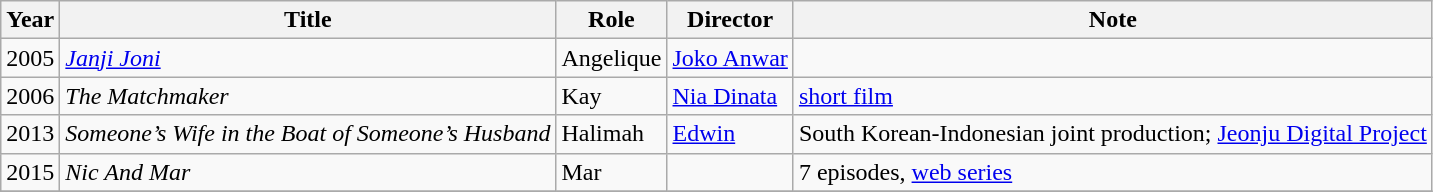<table class="wikitable">
<tr>
<th>Year</th>
<th>Title</th>
<th>Role</th>
<th>Director</th>
<th>Note</th>
</tr>
<tr>
<td>2005</td>
<td><em><a href='#'>Janji Joni</a></em></td>
<td>Angelique</td>
<td><a href='#'>Joko Anwar</a></td>
<td></td>
</tr>
<tr>
<td>2006</td>
<td><em>The Matchmaker</em></td>
<td>Kay</td>
<td><a href='#'>Nia Dinata</a></td>
<td><a href='#'>short film</a></td>
</tr>
<tr>
<td>2013</td>
<td><em>Someone’s Wife in the Boat of Someone’s Husband</em></td>
<td>Halimah</td>
<td><a href='#'>Edwin</a></td>
<td>South Korean-Indonesian joint production; <a href='#'>Jeonju Digital Project</a></td>
</tr>
<tr>
<td>2015</td>
<td><em>Nic And Mar</em></td>
<td>Mar</td>
<td></td>
<td>7 episodes, <a href='#'>web series</a></td>
</tr>
<tr>
</tr>
</table>
